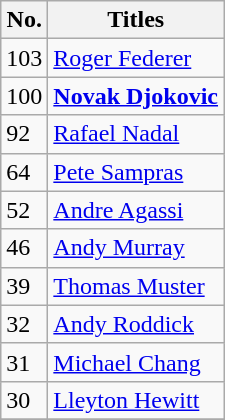<table class="wikitable" style="display: inline-table;">
<tr>
<th>No.</th>
<th>Titles</th>
</tr>
<tr>
<td>103</td>
<td> <a href='#'>Roger Federer</a></td>
</tr>
<tr>
<td>100</td>
<td> <strong><a href='#'>Novak Djokovic</a></strong></td>
</tr>
<tr>
<td>92</td>
<td> <a href='#'>Rafael Nadal</a></td>
</tr>
<tr>
<td>64</td>
<td> <a href='#'>Pete Sampras</a></td>
</tr>
<tr>
<td>52 </td>
<td> <a href='#'>Andre Agassi</a></td>
</tr>
<tr>
<td>46</td>
<td> <a href='#'>Andy Murray</a></td>
</tr>
<tr>
<td>39 </td>
<td> <a href='#'>Thomas Muster</a></td>
</tr>
<tr>
<td>32</td>
<td> <a href='#'>Andy Roddick</a></td>
</tr>
<tr>
<td>31 </td>
<td> <a href='#'>Michael Chang</a></td>
</tr>
<tr>
<td>30</td>
<td> <a href='#'>Lleyton Hewitt</a></td>
</tr>
<tr>
</tr>
</table>
